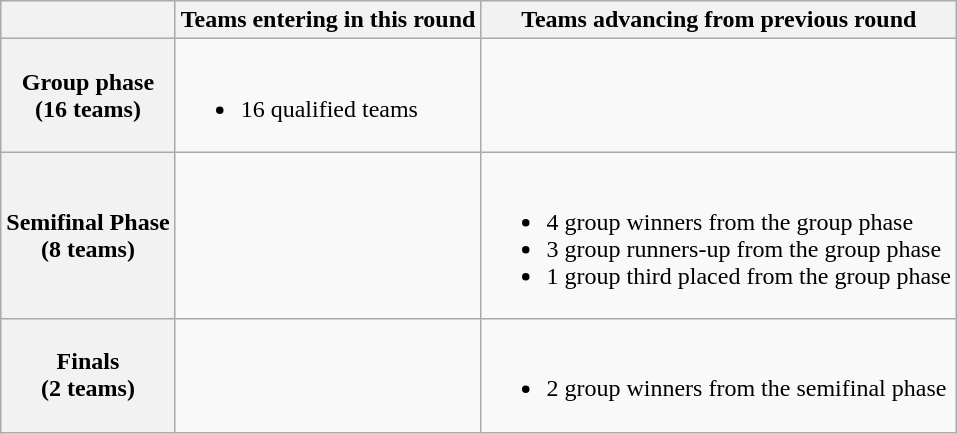<table class="wikitable">
<tr>
<th></th>
<th>Teams entering in this round</th>
<th>Teams advancing from previous round</th>
</tr>
<tr>
<th>Group phase<br>(16 teams)</th>
<td><br><ul><li>16 qualified teams</li></ul></td>
<td></td>
</tr>
<tr>
<th>Semifinal Phase<br>(8 teams)</th>
<td></td>
<td><br><ul><li>4 group winners from the group phase</li><li>3 group runners-up from the group phase</li><li>1 group third placed from the group phase</li></ul></td>
</tr>
<tr>
<th>Finals<br>(2 teams)</th>
<td></td>
<td><br><ul><li>2 group winners from the semifinal phase</li></ul></td>
</tr>
</table>
